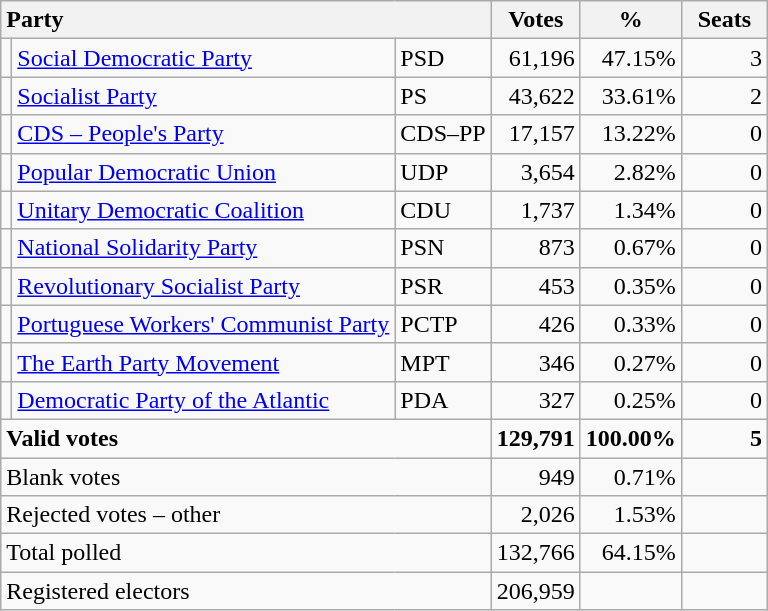<table class="wikitable" border="1" style="text-align:right;">
<tr>
<th style="text-align:left;" colspan=3>Party</th>
<th align=center width="50">Votes</th>
<th align=center width="50">%</th>
<th align=center width="50">Seats</th>
</tr>
<tr>
<td></td>
<td align=left><a href='#'>Social Democratic Party</a></td>
<td align=left>PSD</td>
<td>61,196</td>
<td>47.15%</td>
<td>3</td>
</tr>
<tr>
<td></td>
<td align=left><a href='#'>Socialist Party</a></td>
<td align=left>PS</td>
<td>43,622</td>
<td>33.61%</td>
<td>2</td>
</tr>
<tr>
<td></td>
<td align=left><a href='#'>CDS – People's Party</a></td>
<td align=left style="white-space: nowrap;">CDS–PP</td>
<td>17,157</td>
<td>13.22%</td>
<td>0</td>
</tr>
<tr>
<td></td>
<td align=left><a href='#'>Popular Democratic Union</a></td>
<td align=left>UDP</td>
<td>3,654</td>
<td>2.82%</td>
<td>0</td>
</tr>
<tr>
<td></td>
<td align=left style="white-space: nowrap;"><a href='#'>Unitary Democratic Coalition</a></td>
<td align=left>CDU</td>
<td>1,737</td>
<td>1.34%</td>
<td>0</td>
</tr>
<tr>
<td></td>
<td align=left><a href='#'>National Solidarity Party</a></td>
<td align=left>PSN</td>
<td>873</td>
<td>0.67%</td>
<td>0</td>
</tr>
<tr>
<td></td>
<td align=left><a href='#'>Revolutionary Socialist Party</a></td>
<td align=left>PSR</td>
<td>453</td>
<td>0.35%</td>
<td>0</td>
</tr>
<tr>
<td></td>
<td align=left><a href='#'>Portuguese Workers' Communist Party</a></td>
<td align=left>PCTP</td>
<td>426</td>
<td>0.33%</td>
<td>0</td>
</tr>
<tr>
<td></td>
<td align=left><a href='#'>The Earth Party Movement</a></td>
<td align=left>MPT</td>
<td>346</td>
<td>0.27%</td>
<td>0</td>
</tr>
<tr>
<td></td>
<td align=left><a href='#'>Democratic Party of the Atlantic</a></td>
<td align=left>PDA</td>
<td>327</td>
<td>0.25%</td>
<td>0</td>
</tr>
<tr style="font-weight:bold">
<td align=left colspan=3>Valid votes</td>
<td>129,791</td>
<td>100.00%</td>
<td>5</td>
</tr>
<tr>
<td align=left colspan=3>Blank votes</td>
<td>949</td>
<td>0.71%</td>
<td></td>
</tr>
<tr>
<td align=left colspan=3>Rejected votes – other</td>
<td>2,026</td>
<td>1.53%</td>
<td></td>
</tr>
<tr>
<td align=left colspan=3>Total polled</td>
<td>132,766</td>
<td>64.15%</td>
<td></td>
</tr>
<tr>
<td align=left colspan=3>Registered electors</td>
<td>206,959</td>
<td></td>
<td></td>
</tr>
</table>
